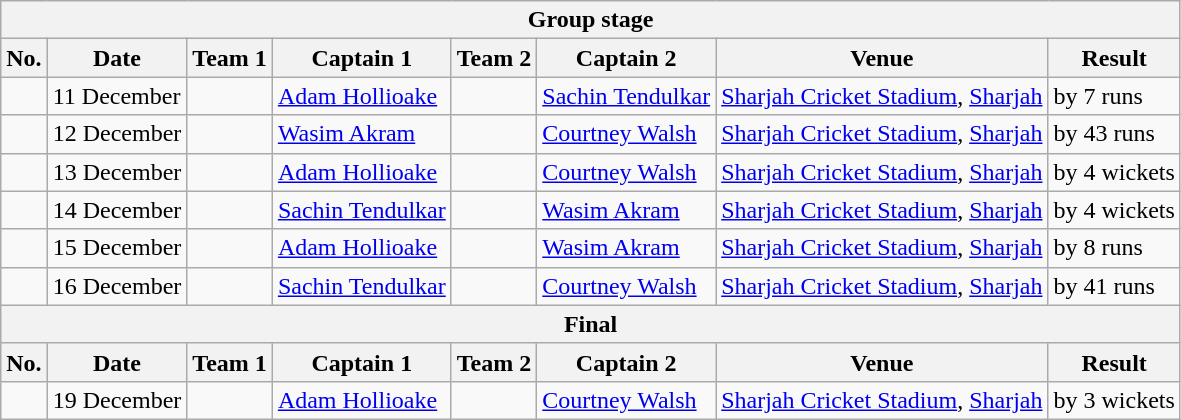<table class="wikitable">
<tr>
<th colspan="9">Group stage</th>
</tr>
<tr>
<th>No.</th>
<th>Date</th>
<th>Team 1</th>
<th>Captain 1</th>
<th>Team 2</th>
<th>Captain 2</th>
<th>Venue</th>
<th>Result</th>
</tr>
<tr>
<td></td>
<td>11 December</td>
<td></td>
<td><a href='#'>Adam Hollioake</a></td>
<td></td>
<td><a href='#'>Sachin Tendulkar</a></td>
<td><a href='#'>Sharjah Cricket Stadium</a>, <a href='#'>Sharjah</a></td>
<td> by 7 runs</td>
</tr>
<tr>
<td></td>
<td>12 December</td>
<td></td>
<td><a href='#'>Wasim Akram</a></td>
<td></td>
<td><a href='#'>Courtney Walsh</a></td>
<td><a href='#'>Sharjah Cricket Stadium</a>, <a href='#'>Sharjah</a></td>
<td> by 43 runs</td>
</tr>
<tr>
<td></td>
<td>13 December</td>
<td></td>
<td><a href='#'>Adam Hollioake</a></td>
<td></td>
<td><a href='#'>Courtney Walsh</a></td>
<td><a href='#'>Sharjah Cricket Stadium</a>, <a href='#'>Sharjah</a></td>
<td> by 4 wickets</td>
</tr>
<tr>
<td></td>
<td>14 December</td>
<td></td>
<td><a href='#'>Sachin Tendulkar</a></td>
<td></td>
<td><a href='#'>Wasim Akram</a></td>
<td><a href='#'>Sharjah Cricket Stadium</a>, <a href='#'>Sharjah</a></td>
<td> by 4 wickets</td>
</tr>
<tr>
<td></td>
<td>15 December</td>
<td></td>
<td><a href='#'>Adam Hollioake</a></td>
<td></td>
<td><a href='#'>Wasim Akram</a></td>
<td><a href='#'>Sharjah Cricket Stadium</a>, <a href='#'>Sharjah</a></td>
<td> by 8 runs</td>
</tr>
<tr>
<td></td>
<td>16 December</td>
<td></td>
<td><a href='#'>Sachin Tendulkar</a></td>
<td></td>
<td><a href='#'>Courtney Walsh</a></td>
<td><a href='#'>Sharjah Cricket Stadium</a>, <a href='#'>Sharjah</a></td>
<td> by 41 runs</td>
</tr>
<tr>
<th colspan="9">Final</th>
</tr>
<tr>
<th>No.</th>
<th>Date</th>
<th>Team 1</th>
<th>Captain 1</th>
<th>Team 2</th>
<th>Captain 2</th>
<th>Venue</th>
<th>Result</th>
</tr>
<tr>
<td></td>
<td>19 December</td>
<td></td>
<td><a href='#'>Adam Hollioake</a></td>
<td></td>
<td><a href='#'>Courtney Walsh</a></td>
<td><a href='#'>Sharjah Cricket Stadium</a>, <a href='#'>Sharjah</a></td>
<td> by 3 wickets</td>
</tr>
</table>
